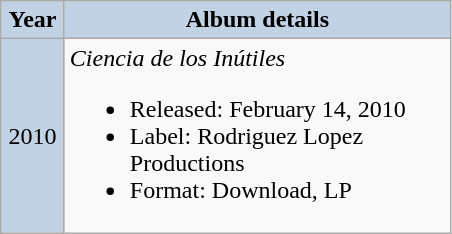<table class ="wikitable">
<tr>
<th width="35" style="background: #c2d2e5">Year</th>
<th width="250" style="background: #c2d2e5">Album details</th>
</tr>
<tr>
<td style="background: #c2d2e5; text-align: center">2010</td>
<td><em>Ciencia de los Inútiles</em><br><ul><li>Released: February 14, 2010</li><li>Label: Rodriguez Lopez Productions</li><li>Format: Download, LP</li></ul></td>
</tr>
</table>
